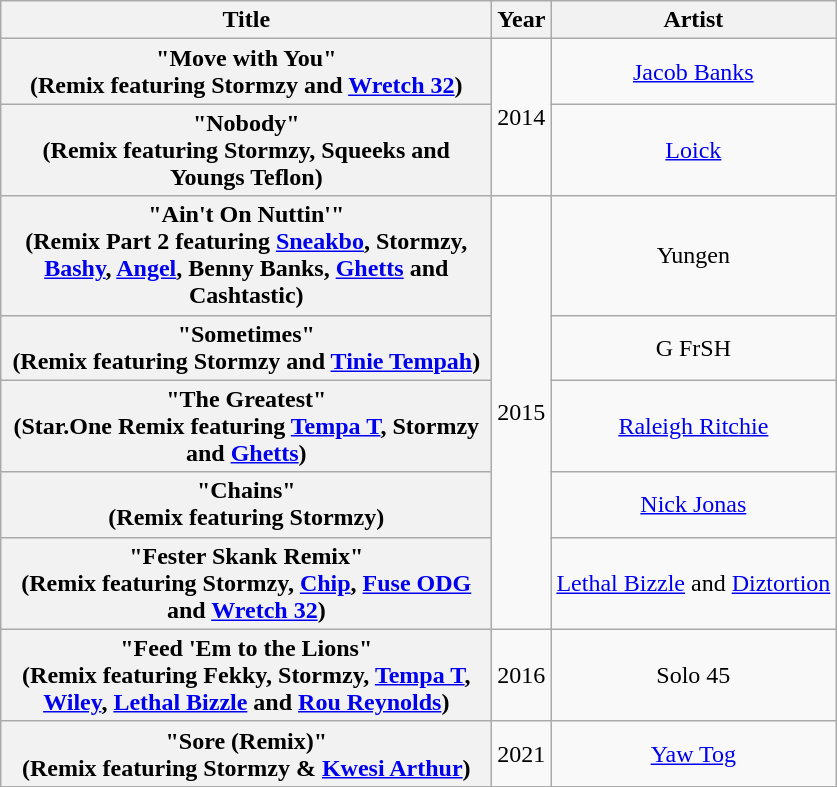<table class="wikitable plainrowheaders" style="text-align:center;">
<tr>
<th scope="col" style="width:20em;">Title</th>
<th scope="col" style="width:1em;">Year</th>
<th scope="col">Artist</th>
</tr>
<tr>
<th scope="row">"Move with You"<br><span>(Remix featuring Stormzy and <a href='#'>Wretch 32</a>)</span></th>
<td rowspan="2">2014</td>
<td><a href='#'>Jacob Banks</a></td>
</tr>
<tr>
<th scope="row">"Nobody"<br><span>(Remix featuring Stormzy, Squeeks and Youngs Teflon)</span></th>
<td><a href='#'>Loick</a></td>
</tr>
<tr>
<th scope="row">"Ain't On Nuttin'"<br><span>(Remix Part 2 featuring <a href='#'>Sneakbo</a>, Stormzy, <a href='#'>Bashy</a>, <a href='#'>Angel</a>, Benny Banks, <a href='#'>Ghetts</a> and Cashtastic)</span></th>
<td rowspan="5">2015</td>
<td>Yungen</td>
</tr>
<tr>
<th scope="row">"Sometimes"<br><span>(Remix featuring Stormzy and <a href='#'>Tinie Tempah</a>)</span></th>
<td>G FrSH</td>
</tr>
<tr>
<th scope="row">"The Greatest"<br><span>(Star.One Remix featuring <a href='#'>Tempa T</a>, Stormzy and <a href='#'>Ghetts</a>)</span></th>
<td><a href='#'>Raleigh Ritchie</a></td>
</tr>
<tr>
<th scope="row">"Chains"<br><span>(Remix featuring Stormzy)</span></th>
<td><a href='#'>Nick Jonas</a></td>
</tr>
<tr>
<th scope="row">"Fester Skank Remix"<br><span>(Remix featuring Stormzy, <a href='#'>Chip</a>, <a href='#'>Fuse ODG</a> and <a href='#'>Wretch 32</a>)</span></th>
<td><a href='#'>Lethal Bizzle</a> and <a href='#'>Diztortion</a></td>
</tr>
<tr>
<th scope="row">"Feed 'Em to the Lions"<br><span>(Remix featuring Fekky, Stormzy, <a href='#'>Tempa T</a>, <a href='#'>Wiley</a>, <a href='#'>Lethal Bizzle</a> and <a href='#'>Rou Reynolds</a>)</span></th>
<td>2016</td>
<td>Solo 45</td>
</tr>
<tr>
<th scope="row">"Sore (Remix)"<br><span>(Remix featuring Stormzy & <a href='#'>Kwesi Arthur</a>)</span></th>
<td>2021</td>
<td><a href='#'>Yaw Tog</a></td>
</tr>
</table>
